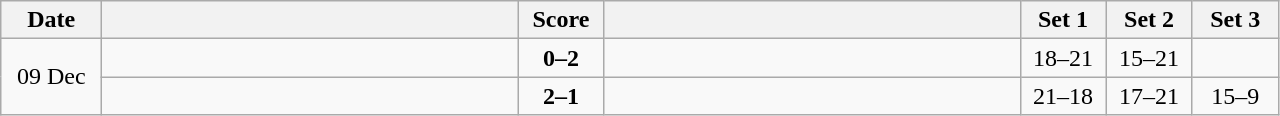<table class="wikitable" style="text-align: center;">
<tr>
<th width="60">Date</th>
<th align="right" width="270"></th>
<th width="50">Score</th>
<th align="left" width="270"></th>
<th width="50">Set 1</th>
<th width="50">Set 2</th>
<th width="50">Set 3</th>
</tr>
<tr>
<td rowspan=2>09 Dec</td>
<td align=left></td>
<td align=center><strong>0–2</strong></td>
<td align=left><strong></strong></td>
<td>18–21</td>
<td>15–21</td>
<td></td>
</tr>
<tr>
<td align=left><strong></strong></td>
<td align=center><strong>2–1</strong></td>
<td align=left></td>
<td>21–18</td>
<td>17–21</td>
<td>15–9</td>
</tr>
</table>
